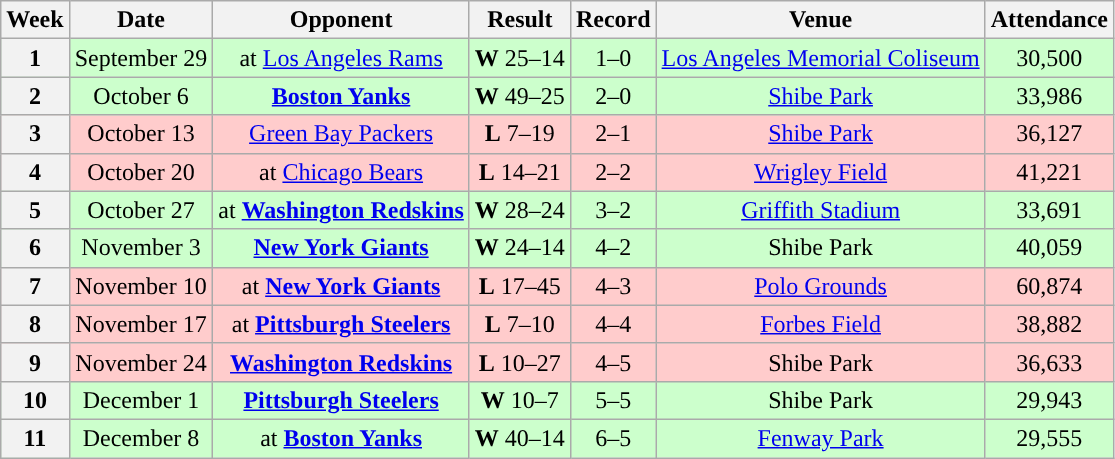<table class="wikitable" style="text-align:center">
<tr>
<th>Week</th>
<th>Date</th>
<th>Opponent</th>
<th>Result</th>
<th>Record</th>
<th>Venue</th>
<th>Attendance</th>
</tr>
<tr style="background:#cfc">
<th>1</th>
<td>September 29</td>
<td>at <a href='#'>Los Angeles Rams</a></td>
<td><strong>W</strong> 25–14</td>
<td>1–0</td>
<td><a href='#'>Los Angeles Memorial Coliseum</a></td>
<td>30,500</td>
</tr>
<tr style="background:#cfc">
<th>2</th>
<td>October 6</td>
<td><strong><a href='#'>Boston Yanks</a></strong></td>
<td><strong>W</strong> 49–25</td>
<td>2–0</td>
<td><a href='#'>Shibe Park</a></td>
<td>33,986</td>
</tr>
<tr style="background:#fcc">
<th>3</th>
<td>October 13</td>
<td><a href='#'>Green Bay Packers</a></td>
<td><strong>L</strong> 7–19</td>
<td>2–1</td>
<td><a href='#'>Shibe Park</a></td>
<td>36,127</td>
</tr>
<tr style="background:#fcc">
<th>4</th>
<td>October 20</td>
<td>at <a href='#'>Chicago Bears</a></td>
<td><strong>L</strong> 14–21</td>
<td>2–2</td>
<td><a href='#'>Wrigley Field</a></td>
<td>41,221</td>
</tr>
<tr style="background:#cfc">
<th>5</th>
<td>October 27</td>
<td>at <strong><a href='#'>Washington Redskins</a></strong></td>
<td><strong>W</strong> 28–24</td>
<td>3–2</td>
<td><a href='#'>Griffith Stadium</a></td>
<td>33,691</td>
</tr>
<tr style="background:#cfc">
<th>6</th>
<td>November 3</td>
<td><strong><a href='#'>New York Giants</a></strong></td>
<td><strong>W</strong> 24–14</td>
<td>4–2</td>
<td>Shibe Park</td>
<td>40,059</td>
</tr>
<tr style="background:#fcc">
<th>7</th>
<td>November 10</td>
<td>at <strong><a href='#'>New York Giants</a></strong></td>
<td><strong>L</strong> 17–45</td>
<td>4–3</td>
<td><a href='#'>Polo Grounds</a></td>
<td>60,874</td>
</tr>
<tr style="background:#fcc">
<th>8</th>
<td>November 17</td>
<td>at <strong><a href='#'>Pittsburgh Steelers</a></strong></td>
<td><strong>L</strong> 7–10</td>
<td>4–4</td>
<td><a href='#'>Forbes Field</a></td>
<td>38,882</td>
</tr>
<tr style="background:#fcc">
<th>9</th>
<td>November 24</td>
<td><strong><a href='#'>Washington Redskins</a></strong></td>
<td><strong>L</strong> 10–27</td>
<td>4–5</td>
<td>Shibe Park</td>
<td>36,633</td>
</tr>
<tr style="background:#cfc">
<th>10</th>
<td>December 1</td>
<td><strong><a href='#'>Pittsburgh Steelers</a></strong></td>
<td><strong>W</strong> 10–7</td>
<td>5–5</td>
<td>Shibe Park</td>
<td>29,943</td>
</tr>
<tr style="background:#cfc">
<th>11</th>
<td>December 8</td>
<td>at <strong><a href='#'>Boston Yanks</a></strong></td>
<td><strong>W</strong> 40–14</td>
<td>6–5</td>
<td><a href='#'>Fenway Park</a></td>
<td>29,555</td>
</tr>
</table>
